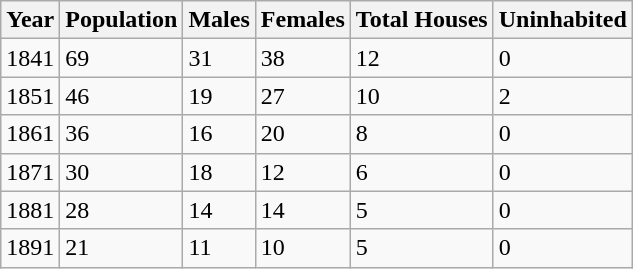<table class="wikitable">
<tr>
<th>Year</th>
<th>Population</th>
<th>Males</th>
<th>Females</th>
<th>Total Houses</th>
<th>Uninhabited</th>
</tr>
<tr>
<td>1841</td>
<td>69</td>
<td>31</td>
<td>38</td>
<td>12</td>
<td>0</td>
</tr>
<tr>
<td>1851</td>
<td>46</td>
<td>19</td>
<td>27</td>
<td>10</td>
<td>2</td>
</tr>
<tr>
<td>1861</td>
<td>36</td>
<td>16</td>
<td>20</td>
<td>8</td>
<td>0</td>
</tr>
<tr>
<td>1871</td>
<td>30</td>
<td>18</td>
<td>12</td>
<td>6</td>
<td>0</td>
</tr>
<tr>
<td>1881</td>
<td>28</td>
<td>14</td>
<td>14</td>
<td>5</td>
<td>0</td>
</tr>
<tr>
<td>1891</td>
<td>21</td>
<td>11</td>
<td>10</td>
<td>5</td>
<td>0</td>
</tr>
</table>
